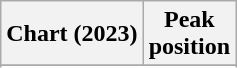<table class="wikitable sortable plainrowheaders" style="text-align:center">
<tr>
<th scope="col">Chart (2023)</th>
<th scope="col">Peak<br>position</th>
</tr>
<tr>
</tr>
<tr>
</tr>
</table>
